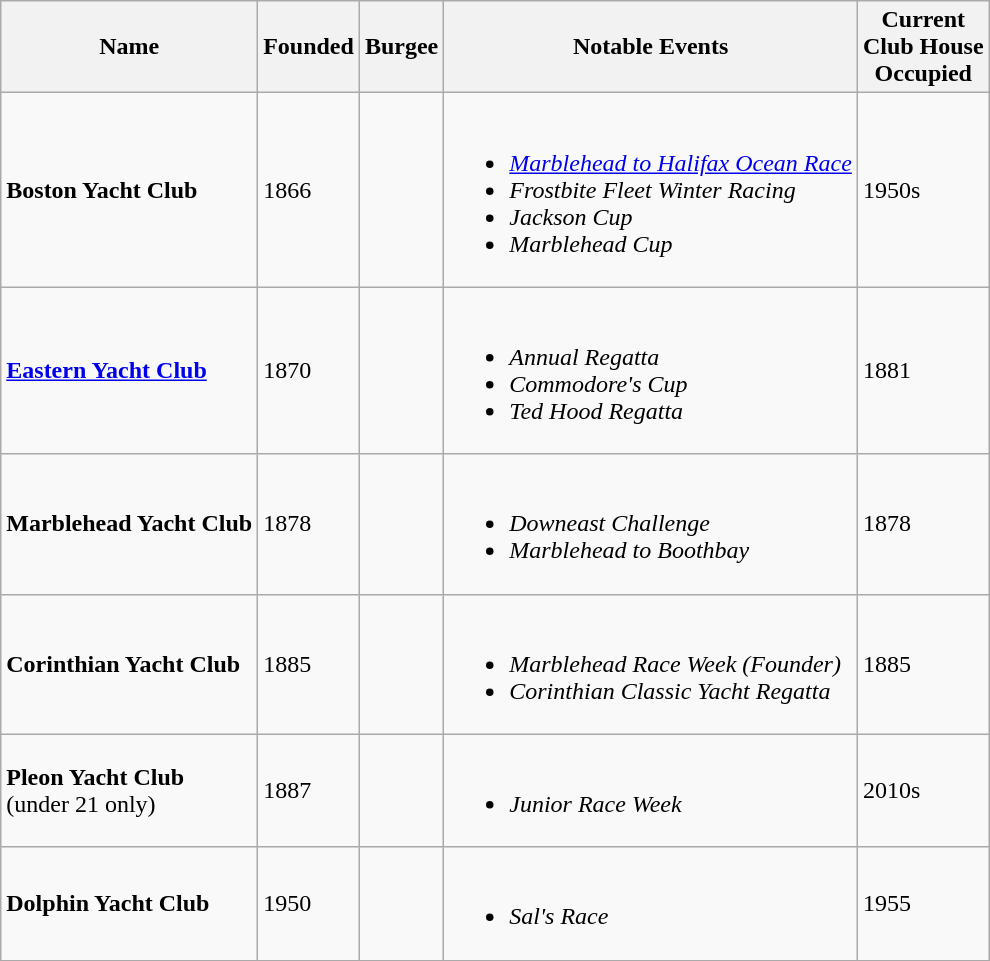<table class="wikitable">
<tr>
<th>Name</th>
<th>Founded</th>
<th>Burgee</th>
<th>Notable Events</th>
<th>Current<br>Club House<br>Occupied</th>
</tr>
<tr>
<td><strong>Boston Yacht Club</strong></td>
<td>1866</td>
<td></td>
<td><br><ul><li><em><a href='#'>Marblehead to Halifax Ocean Race</a></em></li><li><em>Frostbite Fleet Winter Racing</em></li><li><em>Jackson Cup</em></li><li><em>Marblehead Cup</em></li></ul></td>
<td>1950s</td>
</tr>
<tr>
<td><strong><a href='#'>Eastern Yacht Club</a></strong></td>
<td>1870</td>
<td></td>
<td><br><ul><li><em>Annual Regatta</em></li><li><em>Commodore's Cup</em></li><li><em>Ted Hood Regatta</em></li></ul></td>
<td>1881</td>
</tr>
<tr>
<td><strong>Marblehead Yacht Club</strong></td>
<td>1878</td>
<td></td>
<td><br><ul><li><em>Downeast Challenge</em></li><li><em>Marblehead to Boothbay</em></li></ul></td>
<td>1878</td>
</tr>
<tr>
<td><strong>Corinthian Yacht Club</strong></td>
<td>1885</td>
<td></td>
<td><br><ul><li><em>Marblehead Race Week (Founder)</em></li><li><em>Corinthian Classic Yacht Regatta</em></li></ul></td>
<td>1885</td>
</tr>
<tr>
<td><strong>Pleon Yacht Club</strong><br>(under 21 only)<br></td>
<td>1887</td>
<td></td>
<td><br><ul><li><em>Junior Race Week</em></li></ul></td>
<td>2010s</td>
</tr>
<tr>
<td><strong>Dolphin Yacht Club</strong></td>
<td>1950</td>
<td></td>
<td><br><ul><li><em>Sal's Race</em></li></ul></td>
<td>1955</td>
</tr>
</table>
